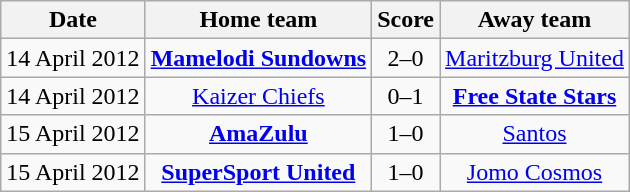<table class="wikitable" style="text-align: center">
<tr>
<th>Date</th>
<th>Home team</th>
<th>Score</th>
<th>Away team</th>
</tr>
<tr>
<td>14 April 2012</td>
<td><a href='#'><strong>Mamelodi Sundowns</strong></a></td>
<td>2–0</td>
<td><a href='#'>Maritzburg United</a></td>
</tr>
<tr>
<td>14 April 2012</td>
<td><a href='#'>Kaizer Chiefs</a></td>
<td>0–1</td>
<td><a href='#'><strong>Free State Stars</strong></a></td>
</tr>
<tr>
<td>15 April 2012</td>
<td><a href='#'><strong>AmaZulu</strong></a></td>
<td>1–0</td>
<td><a href='#'>Santos</a></td>
</tr>
<tr>
<td>15 April 2012</td>
<td><a href='#'><strong>SuperSport United</strong></a></td>
<td>1–0</td>
<td><a href='#'>Jomo Cosmos</a></td>
</tr>
</table>
